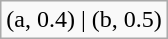<table class="wikitable" border="1">
<tr>
<td>(a, 0.4) | (b, 0.5)</td>
</tr>
</table>
